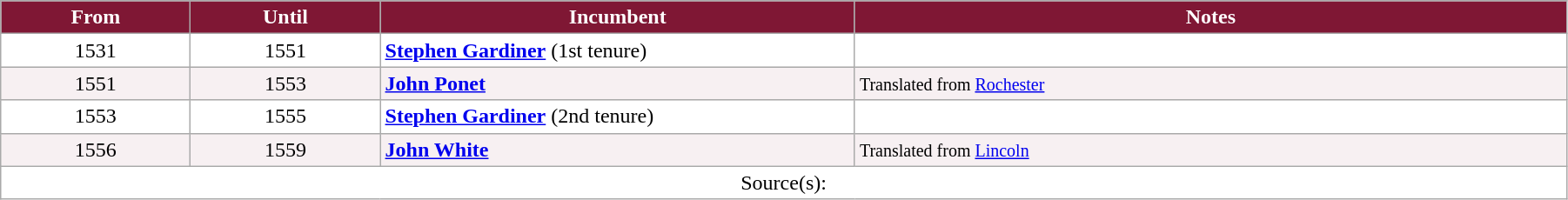<table class="wikitable" style="width:95%;">
<tr align=top>
<th style="background:#7f1734; color:white; width:12%;">From</th>
<th style="background:#7f1734; color:white; width:12%;">Until</th>
<th style="background:#7f1734; color:white; width:30%;">Incumbent</th>
<th style="background:#7f1734; color:white; width:45%;">Notes</th>
</tr>
<tr style="vertical-align:top; background:white;">
<td align=center>1531</td>
<td align=center>1551</td>
<td> <strong><a href='#'>Stephen Gardiner</a></strong> (1st tenure)</td>
<td><small></small></td>
</tr>
<tr style="vertical-align:top; background:#f7f0f2;">
<td align=center>1551</td>
<td align=center>1553</td>
<td><strong><a href='#'>John Ponet</a></strong></td>
<td><small>Translated from <a href='#'>Rochester</a></small></td>
</tr>
<tr style="vertical-align:top; background:white;">
<td align=center>1553</td>
<td align=center>1555</td>
<td> <strong><a href='#'>Stephen Gardiner</a></strong> (2nd tenure)</td>
<td><small></small></td>
</tr>
<tr style="vertical-align:top; background:#f7f0f2;">
<td align=center>1556</td>
<td align=center>1559</td>
<td><strong><a href='#'>John White</a></strong></td>
<td><small>Translated from <a href='#'>Lincoln</a></small></td>
</tr>
<tr style="vertical-align:top; background:white;">
<td colspan="4" style="text-align:center;">Source(s):</td>
</tr>
</table>
